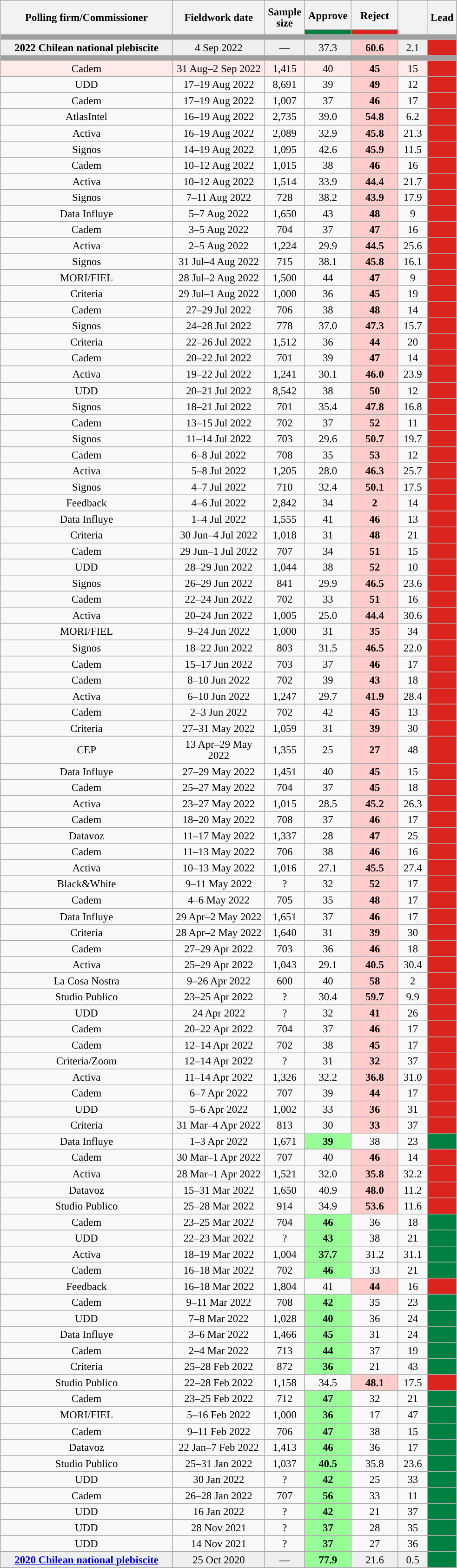<table class="wikitable collapsible collapsed" style="text-align:center; font-size:95%; line-height:16px;">
<tr style="height:42px;">
<th style="width:240px;" rowspan="2">Polling firm/Commissioner</th>
<th style="width:125px;" rowspan="2">Fieldwork date</th>
<th style="width:50px;" rowspan="2">Sample<br>size</th>
<th style="width:60px;">Approve</th>
<th style="width:60px;">Reject</th>
<th style="width:35px;" rowspan="2"></th>
<th style="width:35px;" rowspan="2">Lead</th>
</tr>
<tr>
<th class="unsortable" style="background:#008142"></th>
<th class="unsortable" style="background:#DC241F"></th>
</tr>
<tr>
<td colspan="8" style="background:#A0A0A0"></td>
</tr>
<tr style="background:#EFEFEF;">
<td><strong>2022 Chilean national plebiscite</strong></td>
<td>4 Sep 2022</td>
<td>—</td>
<td>37.3</td>
<td style="background:#FFCCCC"><strong>60.6</strong></td>
<td>2.1</td>
<td style="background:#DC241F"></td>
</tr>
<tr>
<td colspan="8" style="background:#A0A0A0"></td>
</tr>
<tr style="background:#FFEAEA">
<td>Cadem</td>
<td>31 Aug–2 Sep 2022</td>
<td>1,415</td>
<td>40</td>
<td style="background:#FFCCCC"><strong>45</strong></td>
<td>15</td>
<td style="background:#DC241F"></td>
</tr>
<tr>
<td>UDD</td>
<td>17–19 Aug 2022</td>
<td>8,691</td>
<td>39</td>
<td style="background:#FFCCCC"><strong>49</strong></td>
<td>12</td>
<td style="background:#DC241F"></td>
</tr>
<tr>
<td>Cadem</td>
<td>17–19 Aug 2022</td>
<td>1,007</td>
<td>37</td>
<td style="background:#FFCCCC"><strong>46</strong></td>
<td>17</td>
<td style="background:#DC241F"></td>
</tr>
<tr>
<td>AtlasIntel</td>
<td>16–19 Aug 2022</td>
<td>2,735</td>
<td>39.0</td>
<td style="background:#FFCCCC"><strong>54.8</strong></td>
<td>6.2</td>
<td style="background:#DC241F"></td>
</tr>
<tr>
<td>Activa</td>
<td>16–19 Aug 2022</td>
<td>2,089</td>
<td>32.9</td>
<td style="background:#FFCCCC"><strong>45.8</strong></td>
<td>21.3</td>
<td style="background:#DC241F"></td>
</tr>
<tr>
<td>Signos</td>
<td>14–19 Aug 2022</td>
<td>1,095</td>
<td>42.6</td>
<td style="background:#FFCCCC"><strong>45.9</strong></td>
<td>11.5</td>
<td style="background:#DC241F"></td>
</tr>
<tr>
<td>Cadem</td>
<td>10–12 Aug 2022</td>
<td>1,015</td>
<td>38</td>
<td style="background:#FFCCCC"><strong>46</strong></td>
<td>16</td>
<td style="background:#DC241F"></td>
</tr>
<tr>
<td>Activa</td>
<td>10–12 Aug 2022</td>
<td>1,514</td>
<td>33.9</td>
<td style="background:#FFCCCC"><strong>44.4</strong></td>
<td>21.7</td>
<td style="background:#DC241F"></td>
</tr>
<tr>
<td>Signos</td>
<td>7–11 Aug 2022</td>
<td>728</td>
<td>38.2</td>
<td style="background:#FFCCCC"><strong>43.9</strong></td>
<td>17.9</td>
<td style="background:#DC241F"></td>
</tr>
<tr>
<td>Data Influye</td>
<td>5–7 Aug 2022</td>
<td>1,650</td>
<td>43</td>
<td style="background:#FFCCCC"><strong>48</strong></td>
<td>9</td>
<td style="background:#DC241F"></td>
</tr>
<tr>
<td>Cadem</td>
<td>3–5 Aug 2022</td>
<td>704</td>
<td>37</td>
<td style="background:#FFCCCC"><strong>47</strong></td>
<td>16</td>
<td style="background:#DC241F"></td>
</tr>
<tr>
<td>Activa</td>
<td>2–5 Aug 2022</td>
<td>1,224</td>
<td>29.9</td>
<td style="background:#FFCCCC"><strong>44.5</strong></td>
<td>25.6</td>
<td style="background:#DC241F"></td>
</tr>
<tr>
<td>Signos</td>
<td>31 Jul–4 Aug 2022</td>
<td>715</td>
<td>38.1</td>
<td style="background:#FFCCCC"><strong>45.8</strong></td>
<td>16.1</td>
<td style="background:#DC241F"></td>
</tr>
<tr>
<td>MORI/FIEL</td>
<td>28 Jul–2 Aug 2022</td>
<td>1,500</td>
<td>44</td>
<td style="background:#FFCCCC"><strong>47</strong></td>
<td>9</td>
<td style="background:#DC241F"></td>
</tr>
<tr>
<td>Criteria</td>
<td>29 Jul–1 Aug 2022</td>
<td>1,000</td>
<td>36</td>
<td style="background:#FFCCCC"><strong>45</strong></td>
<td>19</td>
<td style="background:#DC241F"></td>
</tr>
<tr>
<td>Cadem</td>
<td>27–29 Jul 2022</td>
<td>706</td>
<td>38</td>
<td style="background:#FFCCCC"><strong>48</strong></td>
<td>14</td>
<td style="background:#DC241F"></td>
</tr>
<tr>
<td>Signos</td>
<td>24–28 Jul 2022</td>
<td>778</td>
<td>37.0</td>
<td style="background:#FFCCCC"><strong>47.3</strong></td>
<td>15.7</td>
<td style="background:#DC241F"></td>
</tr>
<tr>
<td>Criteria</td>
<td>22–26 Jul 2022</td>
<td>1,512</td>
<td>36</td>
<td style="background:#FFCCCC"><strong>44</strong></td>
<td>20</td>
<td style="background:#DC241F"></td>
</tr>
<tr>
<td>Cadem</td>
<td>20–22 Jul 2022</td>
<td>701</td>
<td>39</td>
<td style="background:#FFCCCC"><strong>47</strong></td>
<td>14</td>
<td style="background:#DC241F"></td>
</tr>
<tr>
<td>Activa</td>
<td>19–22 Jul 2022</td>
<td>1,241</td>
<td>30.1</td>
<td style="background:#FFCCCC"><strong>46.0</strong></td>
<td>23.9</td>
<td style="background:#DC241F"></td>
</tr>
<tr>
<td>UDD</td>
<td>20–21 Jul 2022</td>
<td>8,542</td>
<td>38</td>
<td style="background:#FFCCCC"><strong>50</strong></td>
<td>12</td>
<td style="background:#DC241F"></td>
</tr>
<tr>
<td>Signos</td>
<td>18–21 Jul 2022</td>
<td>701</td>
<td>35.4</td>
<td style="background:#FFCCCC"><strong>47.8</strong></td>
<td>16.8</td>
<td style="background:#DC241F"></td>
</tr>
<tr>
<td>Cadem</td>
<td>13–15 Jul 2022</td>
<td>702</td>
<td>37</td>
<td style="background:#FFCCCC"><strong>52</strong></td>
<td>11</td>
<td style="background:#DC241F"></td>
</tr>
<tr>
<td>Signos</td>
<td>11–14 Jul 2022</td>
<td>703</td>
<td>29.6</td>
<td style="background:#FFCCCC"><strong>50.7</strong></td>
<td>19.7</td>
<td style="background:#DC241F"></td>
</tr>
<tr>
<td>Cadem</td>
<td>6–8 Jul 2022</td>
<td>708</td>
<td>35</td>
<td style="background:#FFCCCC"><strong>53</strong></td>
<td>12</td>
<td style="background:#DC241F"></td>
</tr>
<tr>
<td>Activa</td>
<td>5–8 Jul 2022</td>
<td>1,205</td>
<td>28.0</td>
<td style="background:#FFCCCC"><strong>46.3</strong></td>
<td>25.7</td>
<td style="background:#DC241F"></td>
</tr>
<tr>
<td>Signos</td>
<td>4–7 Jul 2022</td>
<td>710</td>
<td>32.4</td>
<td style="background:#FFCCCC"><strong>50.1</strong></td>
<td>17.5</td>
<td style="background:#DC241F"></td>
</tr>
<tr>
<td>Feedback</td>
<td>4–6 Jul 2022</td>
<td>2,842</td>
<td>34</td>
<td style="background:#FFCCCC"><strong>2</strong></td>
<td>14</td>
<td style="background:#DC241F"></td>
</tr>
<tr>
<td>Data Influye</td>
<td>1–4 Jul 2022</td>
<td>1,555</td>
<td>41</td>
<td style="background:#FFCCCC"><strong>46</strong></td>
<td>13</td>
<td style="background:#DC241F"></td>
</tr>
<tr>
<td>Criteria</td>
<td>30 Jun–4 Jul 2022</td>
<td>1,018</td>
<td>31</td>
<td style="background:#FFCCCC"><strong>48</strong></td>
<td>21</td>
<td style="background:#DC241F"></td>
</tr>
<tr>
<td>Cadem</td>
<td>29 Jun–1 Jul 2022</td>
<td>707</td>
<td>34</td>
<td style="background:#FFCCCC"><strong>51</strong></td>
<td>15</td>
<td style="background:#DC241F"></td>
</tr>
<tr>
<td>UDD</td>
<td>28–29 Jun 2022</td>
<td>1,044</td>
<td>38</td>
<td style="background:#FFCCCC"><strong>52</strong></td>
<td>10</td>
<td style="background:#DC241F"></td>
</tr>
<tr>
<td>Signos</td>
<td>26–29 Jun 2022</td>
<td>841</td>
<td>29.9</td>
<td style="background:#FFCCCC"><strong>46.5</strong></td>
<td>23.6</td>
<td style="background:#DC241F"></td>
</tr>
<tr>
<td>Cadem</td>
<td>22–24 Jun 2022</td>
<td>702</td>
<td>33</td>
<td style="background:#FFCCCC"><strong>51</strong></td>
<td>16</td>
<td style="background:#DC241F"></td>
</tr>
<tr>
<td>Activa</td>
<td>20–24 Jun 2022</td>
<td>1,005</td>
<td>25.0</td>
<td style="background:#FFCCCC"><strong>44.4</strong></td>
<td>30.6</td>
<td style="background:#DC241F"></td>
</tr>
<tr>
<td>MORI/FIEL</td>
<td>9–24 Jun 2022</td>
<td>1,000</td>
<td>31</td>
<td style="background:#FFCCCC"><strong>35</strong></td>
<td>34</td>
<td style="background:#DC241F"></td>
</tr>
<tr>
<td>Signos</td>
<td>18–22 Jun 2022</td>
<td>803</td>
<td>31.5</td>
<td style="background:#FFCCCC"><strong>46.5</strong></td>
<td>22.0</td>
<td style="background:#DC241F"></td>
</tr>
<tr>
<td>Cadem</td>
<td>15–17 Jun 2022</td>
<td>703</td>
<td>37</td>
<td style="background:#FFCCCC"><strong>46</strong></td>
<td>17</td>
<td style="background:#DC241F"></td>
</tr>
<tr>
<td>Cadem</td>
<td>8–10 Jun 2022</td>
<td>702</td>
<td>39</td>
<td style="background:#FFCCCC"><strong>43</strong></td>
<td>18</td>
<td style="background:#DC241F"></td>
</tr>
<tr>
<td>Activa</td>
<td>6–10 Jun 2022</td>
<td>1,247</td>
<td>29.7</td>
<td style="background:#FFCCCC"><strong>41.9</strong></td>
<td>28.4</td>
<td style="background:#DC241F"></td>
</tr>
<tr>
<td>Cadem</td>
<td>2–3 Jun 2022</td>
<td>702</td>
<td>42</td>
<td style="background:#FFCCCC"><strong>45</strong></td>
<td>13</td>
<td style="background:#DC241F"></td>
</tr>
<tr>
<td>Criteria</td>
<td>27–31 May 2022</td>
<td>1,059</td>
<td>31</td>
<td style="background:#FFCCCC"><strong>39</strong></td>
<td>30</td>
<td style="background:#DC241F"></td>
</tr>
<tr>
<td>CEP</td>
<td>13 Apr–29 May 2022</td>
<td>1,355</td>
<td>25</td>
<td style="background:#FFCCCC"><strong>27</strong></td>
<td>48</td>
<td style="background:#DC241F"></td>
</tr>
<tr>
<td>Data Influye</td>
<td>27–29 May 2022</td>
<td>1,451</td>
<td>40</td>
<td style="background:#FFCCCC"><strong>45</strong></td>
<td>15</td>
<td style="background:#DC241F"></td>
</tr>
<tr>
<td>Cadem</td>
<td>25–27 May 2022</td>
<td>704</td>
<td>37</td>
<td style="background:#FFCCCC"><strong>45</strong></td>
<td>18</td>
<td style="background:#DC241F"></td>
</tr>
<tr>
<td>Activa</td>
<td>23–27 May 2022</td>
<td>1,015</td>
<td>28.5</td>
<td style="background:#FFCCCC"><strong>45.2</strong></td>
<td>26.3</td>
<td style="background:#DC241F"></td>
</tr>
<tr>
<td>Cadem</td>
<td>18–20 May 2022</td>
<td>708</td>
<td>37</td>
<td style="background:#FFCCCC"><strong>46</strong></td>
<td>17</td>
<td style="background:#DC241F"></td>
</tr>
<tr>
<td>Datavoz</td>
<td>11–17 May 2022</td>
<td>1,337</td>
<td>28</td>
<td style="background:#FFCCCC"><strong>47</strong></td>
<td>25</td>
<td style="background:#DC241F"></td>
</tr>
<tr>
<td>Cadem</td>
<td>11–13 May 2022</td>
<td>706</td>
<td>38</td>
<td style="background:#FFCCCC"><strong>46</strong></td>
<td>16</td>
<td style="background:#DC241F"></td>
</tr>
<tr>
<td>Activa</td>
<td>10–13 May 2022</td>
<td>1,016</td>
<td>27.1</td>
<td style="background:#FFCCCC"><strong>45.5</strong></td>
<td>27.4</td>
<td style="background:#DC241F"></td>
</tr>
<tr>
<td>Black&White</td>
<td>9–11 May 2022</td>
<td>?</td>
<td>32</td>
<td style="background:#FFCCCC"><strong>52</strong></td>
<td>17</td>
<td style="background:#DC241F"></td>
</tr>
<tr>
<td>Cadem</td>
<td>4–6 May 2022</td>
<td>705</td>
<td>35</td>
<td style="background:#FFCCCC"><strong>48</strong></td>
<td>17</td>
<td style="background:#DC241F"></td>
</tr>
<tr>
<td>Data Influye</td>
<td>29 Apr–2 May 2022</td>
<td>1,651</td>
<td>37</td>
<td style="background:#FFCCCC"><strong>46</strong></td>
<td>17</td>
<td style="background:#DC241F"></td>
</tr>
<tr>
<td>Criteria</td>
<td>28 Apr–2 May 2022</td>
<td>1,640</td>
<td>31</td>
<td style="background:#FFCCCC"><strong>39</strong></td>
<td>30</td>
<td style="background:#DC241F"></td>
</tr>
<tr>
<td>Cadem</td>
<td>27–29 Apr 2022</td>
<td>703</td>
<td>36</td>
<td style="background:#FFCCCC"><strong>46</strong></td>
<td>18</td>
<td style="background:#DC241F"></td>
</tr>
<tr>
<td>Activa</td>
<td>25–29 Apr 2022</td>
<td>1,043</td>
<td>29.1</td>
<td style="background:#FFCCCC"><strong>40.5</strong></td>
<td>30.4</td>
<td style="background:#DC241F"></td>
</tr>
<tr>
<td>La Cosa Nostra</td>
<td>9–26 Apr 2022</td>
<td>600</td>
<td>40</td>
<td style="background:#FFCCCC"><strong>58</strong></td>
<td>2</td>
<td style="background:#DC241F"></td>
</tr>
<tr>
<td>Studio Publico</td>
<td>23–25 Apr 2022</td>
<td>?</td>
<td>30.4</td>
<td style="background:#FFCCCC"><strong>59.7</strong></td>
<td>9.9</td>
<td style="background:#DC241F"></td>
</tr>
<tr>
<td>UDD</td>
<td>24 Apr 2022</td>
<td>?</td>
<td>32</td>
<td style="background:#FFCCCC"><strong>41</strong></td>
<td>26</td>
<td style="background:#DC241F"></td>
</tr>
<tr>
<td>Cadem</td>
<td>20–22 Apr 2022</td>
<td>704</td>
<td>37</td>
<td style="background:#FFCCCC"><strong>46</strong></td>
<td>17</td>
<td style="background:#DC241F"></td>
</tr>
<tr>
<td>Cadem</td>
<td>12–14 Apr 2022</td>
<td>702</td>
<td>38</td>
<td style="background:#FFCCCC"><strong>45</strong></td>
<td>17</td>
<td style="background:#DC241F"></td>
</tr>
<tr>
<td>Criteria/Zoom</td>
<td>12–14 Apr 2022</td>
<td>?</td>
<td>31</td>
<td style="background:#FFCCCC"><strong>32</strong></td>
<td>37</td>
<td style="background:#DC241F"></td>
</tr>
<tr>
<td>Activa</td>
<td>11–14 Apr 2022</td>
<td>1,326</td>
<td>32.2</td>
<td style="background:#FFCCCC"><strong>36.8</strong></td>
<td>31.0</td>
<td style="background:#DC241F"></td>
</tr>
<tr>
<td>Cadem</td>
<td>6–7 Apr 2022</td>
<td>707</td>
<td>39</td>
<td style="background:#FFCCCC"><strong>44</strong></td>
<td>17</td>
<td style="background:#DC241F"></td>
</tr>
<tr>
<td>UDD</td>
<td>5–6 Apr 2022</td>
<td>1,002</td>
<td>33</td>
<td style="background:#FFCCCC"><strong>36</strong></td>
<td>31</td>
<td style="background:#DC241F"></td>
</tr>
<tr>
<td>Criteria</td>
<td>31 Mar–4 Apr 2022</td>
<td>813</td>
<td>30</td>
<td style="background:#FFCCCC"><strong>33</strong></td>
<td>37</td>
<td style="background:#DC241F"></td>
</tr>
<tr>
<td>Data Influye</td>
<td>1–3 Apr 2022</td>
<td>1,671</td>
<td style="background:#98ff98"><strong>39</strong></td>
<td>38</td>
<td>23</td>
<td style="background:#008142"></td>
</tr>
<tr>
<td>Cadem</td>
<td>30 Mar–1 Apr 2022</td>
<td>707</td>
<td>40</td>
<td style="background:#FFCCCC"><strong>46</strong></td>
<td>14</td>
<td style="background:#DC241F"></td>
</tr>
<tr>
<td>Activa</td>
<td>28 Mar–1 Apr 2022</td>
<td>1,521</td>
<td>32.0</td>
<td style="background:#FFCCCC"><strong>35.8</strong></td>
<td>32.2</td>
<td style="background:#DC241F"></td>
</tr>
<tr>
<td>Datavoz</td>
<td>15–31 Mar 2022</td>
<td>1,650</td>
<td>40.9</td>
<td style="background:#FFCCCC"><strong>48.0</strong></td>
<td>11.2</td>
<td style="background:#DC241F"></td>
</tr>
<tr>
<td>Studio Publico</td>
<td>25–28 Mar 2022</td>
<td>914</td>
<td>34.9</td>
<td style="background:#FFCCCC"><strong>53.6</strong></td>
<td>11.6</td>
<td style="background:#DC241F"></td>
</tr>
<tr>
<td>Cadem</td>
<td>23–25 Mar 2022</td>
<td>704</td>
<td style="background:#98ff98"><strong>46</strong></td>
<td>36</td>
<td>18</td>
<td style="background:#008142"></td>
</tr>
<tr>
<td>UDD</td>
<td>22–23 Mar 2022</td>
<td>?</td>
<td style="background:#98ff98"><strong>43</strong></td>
<td>38</td>
<td>21</td>
<td style="background:#008142"></td>
</tr>
<tr>
<td>Activa</td>
<td>18–19 Mar 2022</td>
<td>1,004</td>
<td style="background:#98ff98"><strong>37.7</strong></td>
<td>31.2</td>
<td>31.1</td>
<td style="background:#008142"></td>
</tr>
<tr>
<td>Cadem</td>
<td>16–18 Mar 2022</td>
<td>702</td>
<td style="background:#98ff98"><strong>46</strong></td>
<td>33</td>
<td>21</td>
<td style="background:#008142"></td>
</tr>
<tr>
<td>Feedback</td>
<td>16–18 Mar 2022</td>
<td>1,804</td>
<td>41</td>
<td style="background:#FFCCCC"><strong>44</strong></td>
<td>16</td>
<td style="background:#DC241F"></td>
</tr>
<tr>
<td>Cadem</td>
<td>9–11 Mar 2022</td>
<td>708</td>
<td style="background:#98ff98"><strong>42</strong></td>
<td>35</td>
<td>23</td>
<td style="background:#008142"></td>
</tr>
<tr>
<td>UDD</td>
<td>7–8 Mar 2022</td>
<td>1,028</td>
<td style="background:#98ff98"><strong>40</strong></td>
<td>36</td>
<td>24</td>
<td style="background:#008142"></td>
</tr>
<tr>
<td>Data Influye</td>
<td>3–6 Mar 2022</td>
<td>1,466</td>
<td style="background:#98ff98"><strong>45</strong></td>
<td>31</td>
<td>24</td>
<td style="background:#008142"></td>
</tr>
<tr>
<td>Cadem</td>
<td>2–4 Mar 2022</td>
<td>713</td>
<td style="background:#98ff98"><strong>44</strong></td>
<td>37</td>
<td>19</td>
<td style="background:#008142"></td>
</tr>
<tr>
<td>Criteria</td>
<td>25–28 Feb 2022</td>
<td>872</td>
<td style="background:#98ff98"><strong>36</strong></td>
<td>21</td>
<td>43</td>
<td style="background:#008142"></td>
</tr>
<tr>
<td>Studio Publico</td>
<td>22–28 Feb 2022</td>
<td>1,158</td>
<td>34.5</td>
<td style="background:#FFCCCC"><strong>48.1</strong></td>
<td>17.5</td>
<td style="background:#DC241F"></td>
</tr>
<tr>
<td>Cadem</td>
<td>23–25 Feb 2022</td>
<td>712</td>
<td style="background:#98ff98"><strong>47</strong></td>
<td>32</td>
<td>21</td>
<td style="background:#008142"></td>
</tr>
<tr>
<td>MORI/FIEL</td>
<td>5–16 Feb 2022</td>
<td>1,000</td>
<td style="background:#98ff98"><strong>36</strong></td>
<td>17</td>
<td>47</td>
<td style="background:#008142"></td>
</tr>
<tr>
<td>Cadem</td>
<td>9–11 Feb 2022</td>
<td>706</td>
<td style="background:#98ff98"><strong>47</strong></td>
<td>38</td>
<td>15</td>
<td style="background:#008142"></td>
</tr>
<tr>
<td>Datavoz</td>
<td>22 Jan–7 Feb 2022</td>
<td>1,413</td>
<td style="background:#98ff98"><strong>46</strong></td>
<td>36</td>
<td>17</td>
<td style="background:#008142"></td>
</tr>
<tr>
<td>Studio Publico</td>
<td>25–31 Jan 2022</td>
<td>1,037</td>
<td style="background:#98ff98"><strong>40.5</strong></td>
<td>35.8</td>
<td>23.6</td>
<td style="background:#008142"></td>
</tr>
<tr>
<td>UDD</td>
<td>30 Jan 2022</td>
<td>?</td>
<td style="background:#98ff98"><strong>42</strong></td>
<td>25</td>
<td>33</td>
<td style="background:#008142"></td>
</tr>
<tr>
<td>Cadem</td>
<td>26–28 Jan 2022</td>
<td>707</td>
<td style="background:#98ff98"><strong>56</strong></td>
<td>33</td>
<td>11</td>
<td style="background:#008142"></td>
</tr>
<tr>
<td>UDD</td>
<td>16 Jan 2022</td>
<td>?</td>
<td style="background:#98ff98"><strong>42</strong></td>
<td>21</td>
<td>37</td>
<td style="background:#008142"></td>
</tr>
<tr>
<td>UDD</td>
<td>28 Nov 2021</td>
<td>?</td>
<td style="background:#98ff98"><strong>37</strong></td>
<td>28</td>
<td>35</td>
<td style="background:#008142"></td>
</tr>
<tr>
<td>UDD</td>
<td>14 Nov 2021</td>
<td>?</td>
<td style="background:#98ff98"><strong>37</strong></td>
<td>27</td>
<td>36</td>
<td style="background:#008142"></td>
</tr>
<tr style="background-color:#EFEFEF;">
<td><strong><a href='#'>2020 Chilean national plebiscite</a></strong></td>
<td>25 Oct 2020</td>
<td>—</td>
<td style="background:#98ff98"><strong>77.9</strong></td>
<td>21.6</td>
<td>0.5</td>
<td style="background:#008142"></td>
</tr>
<tr>
</tr>
</table>
